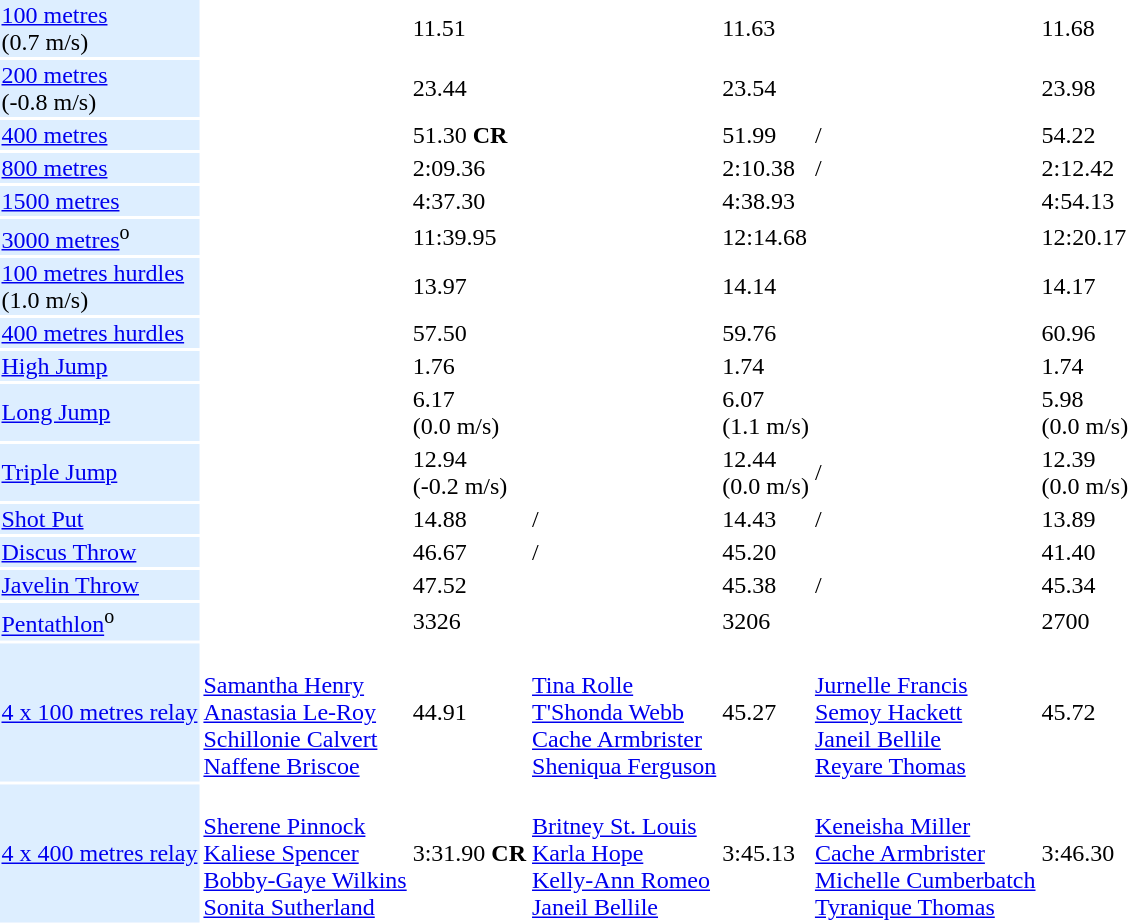<table>
<tr>
<td bgcolor = DDEEFF><a href='#'>100 metres</a> <br> (0.7 m/s)</td>
<td></td>
<td>11.51</td>
<td></td>
<td>11.63</td>
<td></td>
<td>11.68</td>
</tr>
<tr>
<td bgcolor = DDEEFF><a href='#'>200 metres</a> <br> (-0.8 m/s)</td>
<td></td>
<td>23.44</td>
<td></td>
<td>23.54</td>
<td></td>
<td>23.98</td>
</tr>
<tr>
<td bgcolor = DDEEFF><a href='#'>400 metres</a></td>
<td></td>
<td>51.30 <strong>CR</strong></td>
<td></td>
<td>51.99</td>
<td>/</td>
<td>54.22</td>
</tr>
<tr>
<td bgcolor = DDEEFF><a href='#'>800 metres</a></td>
<td></td>
<td>2:09.36</td>
<td></td>
<td>2:10.38</td>
<td>/</td>
<td>2:12.42</td>
</tr>
<tr>
<td bgcolor = DDEEFF><a href='#'>1500 metres</a></td>
<td></td>
<td>4:37.30</td>
<td></td>
<td>4:38.93</td>
<td></td>
<td>4:54.13</td>
</tr>
<tr>
<td bgcolor = DDEEFF><a href='#'>3000 metres</a><sup>o</sup></td>
<td></td>
<td>11:39.95</td>
<td></td>
<td>12:14.68</td>
<td></td>
<td>12:20.17</td>
</tr>
<tr>
<td bgcolor = DDEEFF><a href='#'>100 metres hurdles</a> <br> (1.0 m/s)</td>
<td></td>
<td>13.97</td>
<td></td>
<td>14.14</td>
<td></td>
<td>14.17</td>
</tr>
<tr>
<td bgcolor = DDEEFF><a href='#'>400 metres hurdles</a></td>
<td></td>
<td>57.50</td>
<td></td>
<td>59.76</td>
<td></td>
<td>60.96</td>
</tr>
<tr>
<td bgcolor = DDEEFF><a href='#'>High Jump</a></td>
<td></td>
<td>1.76</td>
<td></td>
<td>1.74</td>
<td></td>
<td>1.74</td>
</tr>
<tr>
<td bgcolor = DDEEFF><a href='#'>Long Jump</a></td>
<td></td>
<td>6.17 <br> (0.0 m/s)</td>
<td></td>
<td>6.07 <br> (1.1 m/s)</td>
<td></td>
<td>5.98 <br> (0.0 m/s)</td>
</tr>
<tr>
<td bgcolor = DDEEFF><a href='#'>Triple Jump</a></td>
<td></td>
<td>12.94 <br> (-0.2 m/s)</td>
<td></td>
<td>12.44 <br> (0.0 m/s)</td>
<td>/</td>
<td>12.39 <br> (0.0 m/s)</td>
</tr>
<tr>
<td bgcolor = DDEEFF><a href='#'>Shot Put</a></td>
<td></td>
<td>14.88</td>
<td>/</td>
<td>14.43</td>
<td>/</td>
<td>13.89</td>
</tr>
<tr>
<td bgcolor = DDEEFF><a href='#'>Discus Throw</a></td>
<td></td>
<td>46.67</td>
<td>/</td>
<td>45.20</td>
<td></td>
<td>41.40</td>
</tr>
<tr>
<td bgcolor = DDEEFF><a href='#'>Javelin Throw</a></td>
<td></td>
<td>47.52</td>
<td></td>
<td>45.38</td>
<td>/</td>
<td>45.34</td>
</tr>
<tr>
<td bgcolor = DDEEFF><a href='#'>Pentathlon</a><sup>o</sup></td>
<td></td>
<td>3326</td>
<td></td>
<td>3206</td>
<td></td>
<td>2700</td>
</tr>
<tr>
<td bgcolor = DDEEFF><a href='#'>4 x 100 metres relay</a></td>
<td> <br> <a href='#'>Samantha Henry</a> <br> <a href='#'>Anastasia Le-Roy</a> <br> <a href='#'>Schillonie Calvert</a> <br> <a href='#'>Naffene Briscoe</a></td>
<td>44.91</td>
<td> <br> <a href='#'>Tina Rolle</a> <br> <a href='#'>T'Shonda Webb</a> <br> <a href='#'>Cache Armbrister</a> <br> <a href='#'>Sheniqua Ferguson</a></td>
<td>45.27</td>
<td> <br> <a href='#'>Jurnelle Francis</a> <br> <a href='#'>Semoy Hackett</a> <br> <a href='#'>Janeil Bellile</a> <br> <a href='#'>Reyare Thomas</a></td>
<td>45.72</td>
</tr>
<tr>
<td bgcolor = DDEEFF><a href='#'>4 x 400 metres relay</a></td>
<td> <br> <a href='#'>Sherene Pinnock</a> <br> <a href='#'>Kaliese Spencer</a> <br> <a href='#'>Bobby-Gaye Wilkins</a> <br> <a href='#'>Sonita Sutherland</a></td>
<td>3:31.90 <strong>CR</strong></td>
<td> <br> <a href='#'>Britney St. Louis</a> <br> <a href='#'>Karla Hope</a> <br> <a href='#'>Kelly-Ann Romeo</a> <br> <a href='#'>Janeil Bellile</a></td>
<td>3:45.13</td>
<td> <br> <a href='#'>Keneisha Miller</a> <br> <a href='#'>Cache Armbrister</a> <br> <a href='#'>Michelle Cumberbatch</a> <br> <a href='#'>Tyranique Thomas</a></td>
<td>3:46.30</td>
</tr>
</table>
